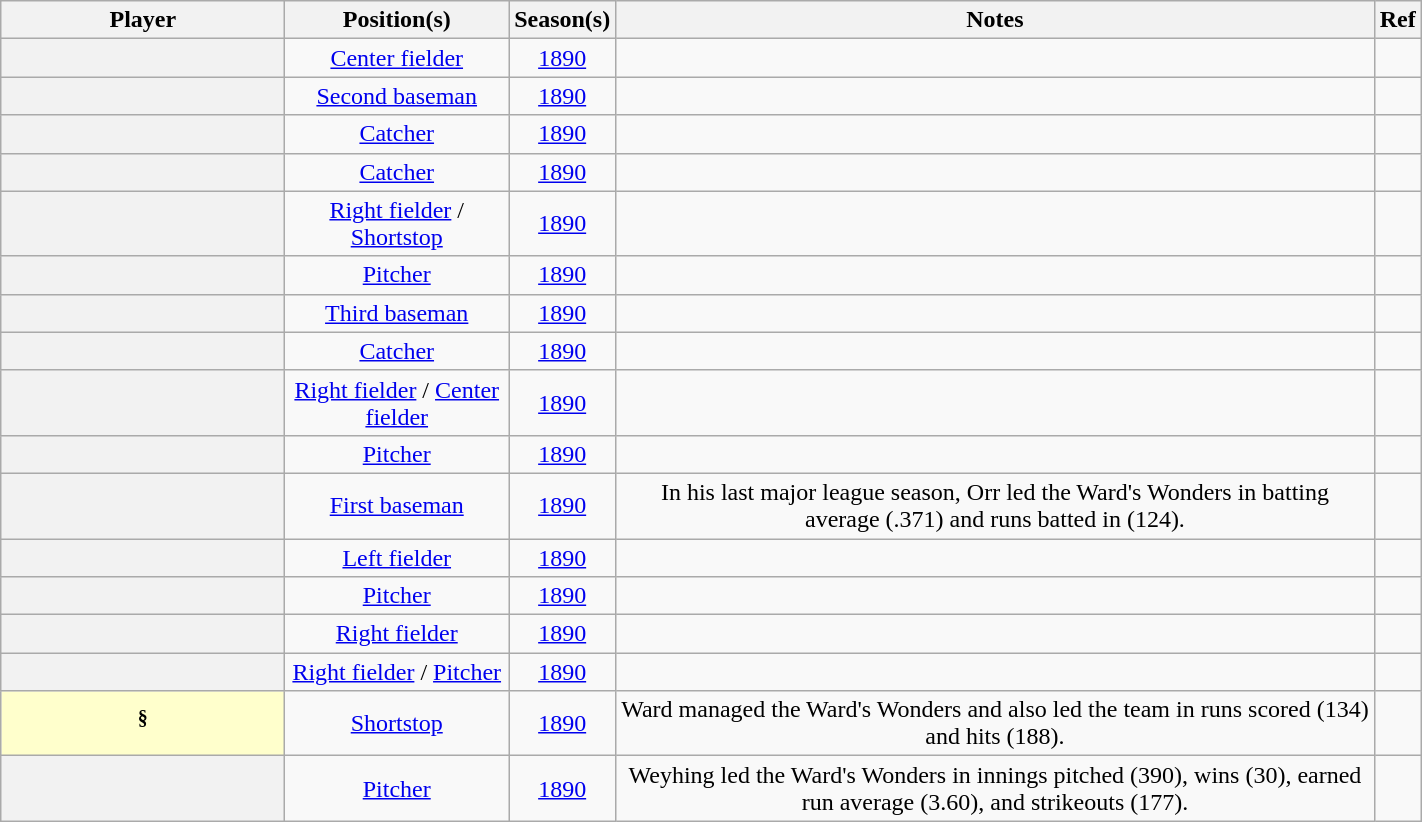<table class="wikitable sortable plainrowheaders" width="75%" style="text-align:center">
<tr>
<th scope="col" width="20%">Player</th>
<th scope="col">Position(s)</th>
<th scope="col">Season(s)</th>
<th scope="col" class="unsortable">Notes</th>
<th scope="col" class="unsortable" width="3%">Ref</th>
</tr>
<tr>
<th scope="row"></th>
<td><a href='#'>Center fielder</a></td>
<td><a href='#'>1890</a></td>
<td></td>
<td align=center></td>
</tr>
<tr>
<th scope="row"></th>
<td><a href='#'>Second baseman</a></td>
<td><a href='#'>1890</a></td>
<td></td>
<td align=center></td>
</tr>
<tr>
<th scope="row"></th>
<td><a href='#'>Catcher</a></td>
<td><a href='#'>1890</a></td>
<td></td>
<td align=center></td>
</tr>
<tr>
<th scope="row"></th>
<td><a href='#'>Catcher</a></td>
<td><a href='#'>1890</a></td>
<td></td>
<td align=center></td>
</tr>
<tr>
<th scope="row"></th>
<td><a href='#'>Right fielder</a> / <a href='#'>Shortstop</a></td>
<td><a href='#'>1890</a></td>
<td></td>
<td align=center></td>
</tr>
<tr>
<th scope="row"></th>
<td><a href='#'>Pitcher</a></td>
<td><a href='#'>1890</a></td>
<td></td>
<td align=center></td>
</tr>
<tr>
<th scope="row"></th>
<td><a href='#'>Third baseman</a></td>
<td><a href='#'>1890</a></td>
<td></td>
<td align=center></td>
</tr>
<tr>
<th scope="row"></th>
<td><a href='#'>Catcher</a></td>
<td><a href='#'>1890</a></td>
<td></td>
<td align=center></td>
</tr>
<tr>
<th scope="row"></th>
<td><a href='#'>Right fielder</a> / <a href='#'>Center fielder</a></td>
<td><a href='#'>1890</a></td>
<td></td>
<td align=center></td>
</tr>
<tr>
<th scope="row"></th>
<td><a href='#'>Pitcher</a></td>
<td><a href='#'>1890</a></td>
<td></td>
<td align=center></td>
</tr>
<tr>
<th scope="row"></th>
<td><a href='#'>First baseman</a></td>
<td><a href='#'>1890</a></td>
<td>In his last major league season, Orr led the Ward's Wonders in batting average (.371) and runs batted in (124).</td>
<td align=center></td>
</tr>
<tr>
<th scope="row"></th>
<td><a href='#'>Left fielder</a></td>
<td><a href='#'>1890</a></td>
<td></td>
<td align=center></td>
</tr>
<tr>
<th scope="row"></th>
<td><a href='#'>Pitcher</a></td>
<td><a href='#'>1890</a></td>
<td></td>
<td align=center></td>
</tr>
<tr>
<th scope="row"></th>
<td><a href='#'>Right fielder</a></td>
<td><a href='#'>1890</a></td>
<td></td>
<td align=center></td>
</tr>
<tr>
<th scope="row"></th>
<td><a href='#'>Right fielder</a> / <a href='#'>Pitcher</a></td>
<td><a href='#'>1890</a></td>
<td></td>
<td align=center></td>
</tr>
<tr>
<th scope="row" style="background-color:#ffffcc"><sup>§</sup></th>
<td><a href='#'>Shortstop</a></td>
<td><a href='#'>1890</a></td>
<td>Ward managed the Ward's Wonders and also led the team in runs scored (134) and hits (188).</td>
<td align=center></td>
</tr>
<tr>
<th scope="row"></th>
<td><a href='#'>Pitcher</a></td>
<td><a href='#'>1890</a></td>
<td>Weyhing led the Ward's Wonders in innings pitched (390), wins (30), earned run average (3.60), and strikeouts (177).</td>
<td align=center></td>
</tr>
</table>
